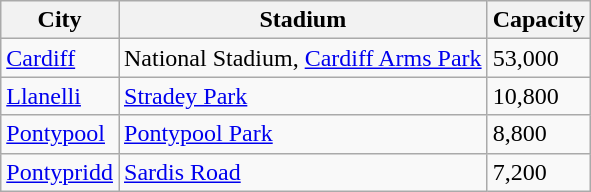<table class="wikitable">
<tr>
<th>City</th>
<th>Stadium</th>
<th>Capacity</th>
</tr>
<tr>
<td><a href='#'>Cardiff</a></td>
<td>National Stadium, <a href='#'>Cardiff Arms Park</a></td>
<td>53,000</td>
</tr>
<tr>
<td><a href='#'>Llanelli</a></td>
<td><a href='#'>Stradey Park</a></td>
<td>10,800</td>
</tr>
<tr>
<td><a href='#'>Pontypool</a></td>
<td><a href='#'>Pontypool Park</a></td>
<td>8,800</td>
</tr>
<tr>
<td><a href='#'>Pontypridd</a></td>
<td><a href='#'>Sardis Road</a></td>
<td>7,200</td>
</tr>
</table>
